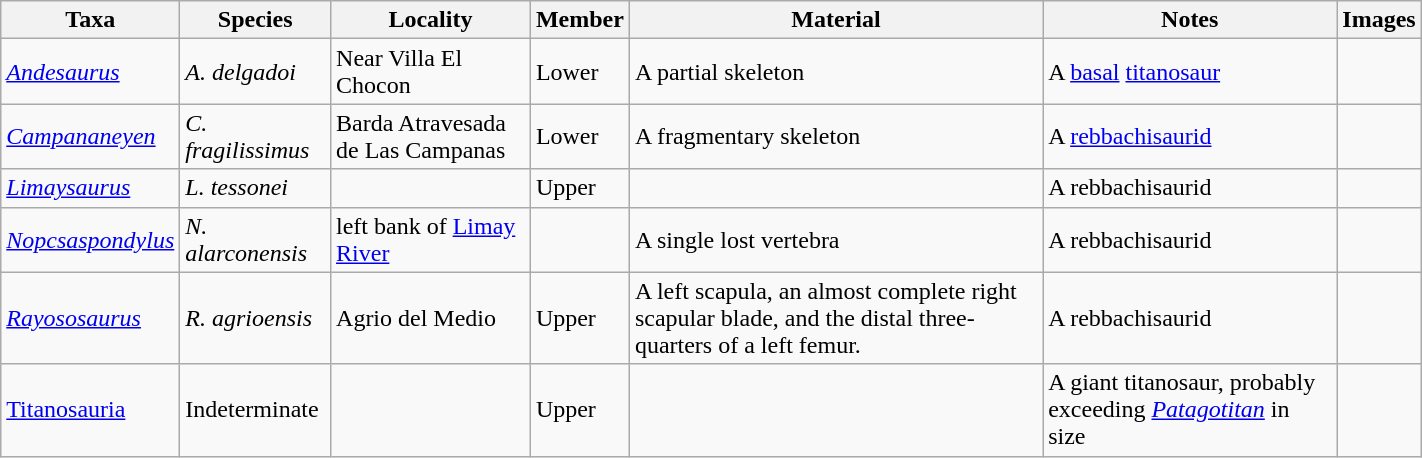<table class="wikitable sortable" align="center" width="75%">
<tr>
<th>Taxa</th>
<th>Species</th>
<th>Locality</th>
<th>Member</th>
<th>Material</th>
<th>Notes</th>
<th>Images</th>
</tr>
<tr>
<td><em><a href='#'>Andesaurus</a></em></td>
<td><em>A. delgadoi</em></td>
<td>Near Villa El Chocon</td>
<td>Lower</td>
<td>A partial skeleton</td>
<td>A <a href='#'>basal</a> <a href='#'>titanosaur</a></td>
<td></td>
</tr>
<tr>
<td><em><a href='#'>Campananeyen</a></em></td>
<td><em>C. fragilissimus</em></td>
<td>Barda Atravesada de Las Campanas</td>
<td>Lower</td>
<td>A fragmentary skeleton</td>
<td>A <a href='#'>rebbachisaurid</a></td>
<td></td>
</tr>
<tr>
<td><em><a href='#'>Limaysaurus</a></em></td>
<td><em>L. tessonei</em></td>
<td></td>
<td>Upper</td>
<td></td>
<td>A rebbachisaurid</td>
<td></td>
</tr>
<tr>
<td><em><a href='#'>Nopcsaspondylus</a></em></td>
<td><em>N. alarconensis</em></td>
<td>left bank of <a href='#'>Limay River</a></td>
<td></td>
<td>A single lost vertebra</td>
<td>A rebbachisaurid</td>
<td></td>
</tr>
<tr>
<td><em><a href='#'>Rayososaurus</a></em></td>
<td><em>R. agrioensis</em></td>
<td>Agrio del Medio</td>
<td>Upper</td>
<td>A left scapula, an almost complete right scapular blade, and the distal three-quarters of a left femur.</td>
<td>A rebbachisaurid</td>
<td></td>
</tr>
<tr>
<td><a href='#'>Titanosauria</a></td>
<td>Indeterminate</td>
<td></td>
<td>Upper</td>
<td></td>
<td>A giant titanosaur, probably exceeding <em><a href='#'>Patagotitan</a></em> in size</td>
<td></td>
</tr>
</table>
